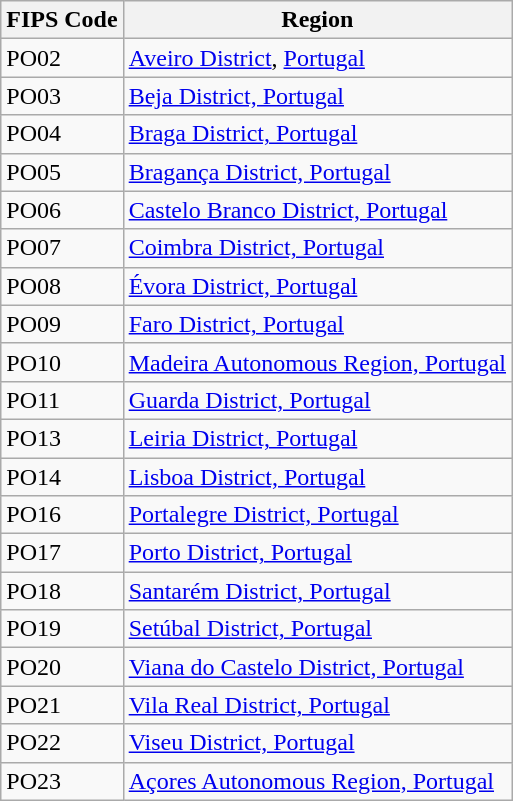<table class="wikitable">
<tr>
<th>FIPS Code</th>
<th>Region</th>
</tr>
<tr>
<td>PO02</td>
<td><a href='#'>Aveiro District</a>, <a href='#'>Portugal</a></td>
</tr>
<tr>
<td>PO03</td>
<td><a href='#'>Beja District, Portugal</a></td>
</tr>
<tr>
<td>PO04</td>
<td><a href='#'>Braga District, Portugal</a></td>
</tr>
<tr>
<td>PO05</td>
<td><a href='#'>Bragança District, Portugal</a></td>
</tr>
<tr>
<td>PO06</td>
<td><a href='#'>Castelo Branco District, Portugal</a></td>
</tr>
<tr>
<td>PO07</td>
<td><a href='#'>Coimbra District, Portugal</a></td>
</tr>
<tr>
<td>PO08</td>
<td><a href='#'>Évora District, Portugal</a></td>
</tr>
<tr>
<td>PO09</td>
<td><a href='#'>Faro District, Portugal</a></td>
</tr>
<tr>
<td>PO10</td>
<td><a href='#'>Madeira Autonomous Region, Portugal</a></td>
</tr>
<tr>
<td>PO11</td>
<td><a href='#'>Guarda District, Portugal</a></td>
</tr>
<tr>
<td>PO13</td>
<td><a href='#'>Leiria District, Portugal</a></td>
</tr>
<tr>
<td>PO14</td>
<td><a href='#'>Lisboa District, Portugal</a></td>
</tr>
<tr>
<td>PO16</td>
<td><a href='#'>Portalegre District, Portugal</a></td>
</tr>
<tr>
<td>PO17</td>
<td><a href='#'>Porto District, Portugal</a></td>
</tr>
<tr>
<td>PO18</td>
<td><a href='#'>Santarém District, Portugal</a></td>
</tr>
<tr>
<td>PO19</td>
<td><a href='#'>Setúbal District, Portugal</a></td>
</tr>
<tr>
<td>PO20</td>
<td><a href='#'>Viana do Castelo District, Portugal</a></td>
</tr>
<tr>
<td>PO21</td>
<td><a href='#'>Vila Real District, Portugal</a></td>
</tr>
<tr>
<td>PO22</td>
<td><a href='#'>Viseu District, Portugal</a></td>
</tr>
<tr>
<td>PO23</td>
<td><a href='#'>Açores Autonomous Region, Portugal</a></td>
</tr>
</table>
